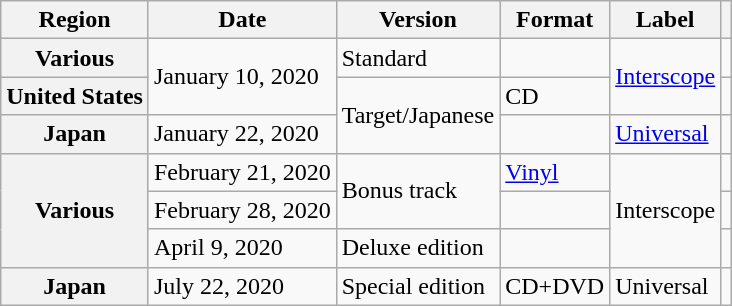<table class="wikitable plainrowheaders">
<tr>
<th scope="col">Region</th>
<th scope="col">Date</th>
<th scope="col">Version</th>
<th scope="col">Format</th>
<th scope="col">Label</th>
<th scope="col"></th>
</tr>
<tr>
<th scope="row">Various</th>
<td rowspan="2">January 10, 2020</td>
<td>Standard</td>
<td></td>
<td rowspan="2"><a href='#'>Interscope</a></td>
<td style="text-align:center;"></td>
</tr>
<tr>
<th scope="row">United States</th>
<td rowspan="2">Target/Japanese</td>
<td>CD</td>
<td style="text-align:center;"></td>
</tr>
<tr>
<th scope="row">Japan</th>
<td>January 22, 2020</td>
<td></td>
<td><a href='#'>Universal</a></td>
<td style="text-align:center;"></td>
</tr>
<tr>
<th scope="row" rowspan="3">Various</th>
<td>February 21, 2020</td>
<td rowspan="2">Bonus track</td>
<td><a href='#'>Vinyl</a></td>
<td rowspan="3">Interscope</td>
<td style="text-align:center;"></td>
</tr>
<tr>
<td>February 28, 2020</td>
<td></td>
<td style="text-align:center;"></td>
</tr>
<tr>
<td>April 9, 2020</td>
<td>Deluxe edition</td>
<td></td>
<td style="text-align:center;"></td>
</tr>
<tr>
<th scope="row">Japan</th>
<td>July 22, 2020</td>
<td>Special edition</td>
<td>CD+DVD</td>
<td>Universal</td>
<td style="text-align:center;"></td>
</tr>
</table>
